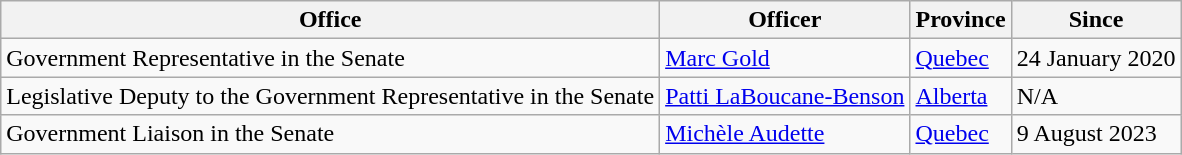<table class="wikitable">
<tr>
<th>Office</th>
<th>Officer</th>
<th>Province</th>
<th>Since</th>
</tr>
<tr>
<td>Government Representative in the Senate</td>
<td><a href='#'>Marc Gold</a></td>
<td><a href='#'>Quebec</a></td>
<td>24 January 2020</td>
</tr>
<tr>
<td>Legislative Deputy to the Government Representative in the Senate</td>
<td><a href='#'>Patti LaBoucane-Benson</a></td>
<td><a href='#'>Alberta</a></td>
<td>N/A</td>
</tr>
<tr>
<td>Government Liaison in the Senate</td>
<td><a href='#'>Michèle Audette</a></td>
<td><a href='#'>Quebec</a></td>
<td>9 August 2023</td>
</tr>
</table>
